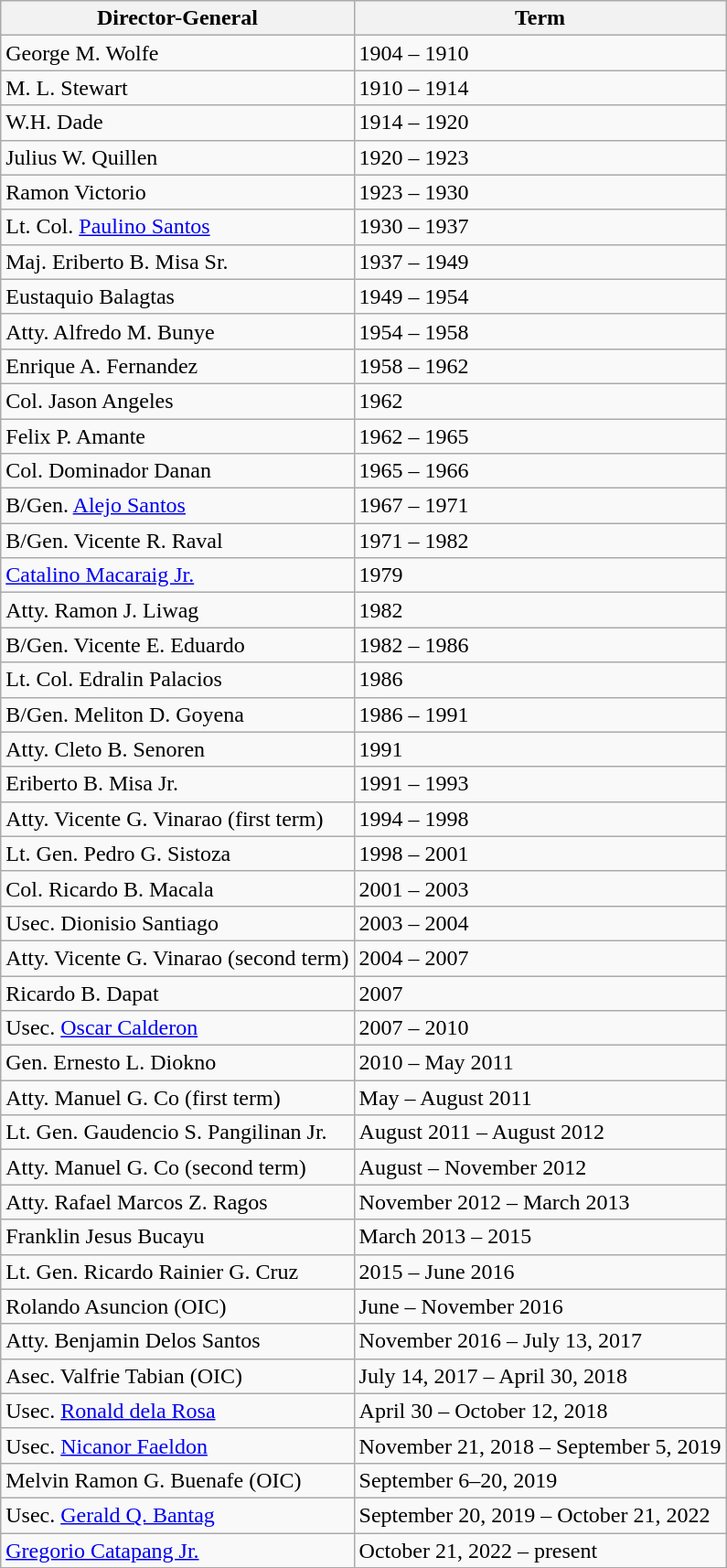<table class="wikitable">
<tr>
<th>Director-General</th>
<th>Term</th>
</tr>
<tr>
<td>George M. Wolfe</td>
<td>1904 – 1910</td>
</tr>
<tr>
<td>M. L. Stewart</td>
<td>1910 – 1914</td>
</tr>
<tr>
<td>W.H. Dade</td>
<td>1914 – 1920</td>
</tr>
<tr>
<td>Julius W. Quillen</td>
<td>1920 – 1923</td>
</tr>
<tr>
<td>Ramon Victorio</td>
<td>1923 – 1930</td>
</tr>
<tr>
<td>Lt. Col. <a href='#'>Paulino Santos</a></td>
<td>1930 – 1937</td>
</tr>
<tr>
<td>Maj. Eriberto B. Misa Sr.</td>
<td>1937 – 1949</td>
</tr>
<tr>
<td>Eustaquio Balagtas</td>
<td>1949 – 1954</td>
</tr>
<tr>
<td>Atty. Alfredo M. Bunye</td>
<td>1954 – 1958</td>
</tr>
<tr>
<td>Enrique A. Fernandez</td>
<td>1958 – 1962</td>
</tr>
<tr>
<td>Col. Jason Angeles</td>
<td>1962</td>
</tr>
<tr>
<td>Felix P. Amante</td>
<td>1962 – 1965</td>
</tr>
<tr>
<td>Col. Dominador Danan</td>
<td>1965 – 1966</td>
</tr>
<tr>
<td>B/Gen. <a href='#'>Alejo Santos</a></td>
<td>1967 – 1971</td>
</tr>
<tr>
<td>B/Gen. Vicente R. Raval</td>
<td>1971 – 1982</td>
</tr>
<tr>
<td><a href='#'>Catalino Macaraig Jr.</a></td>
<td>1979</td>
</tr>
<tr>
<td>Atty. Ramon J. Liwag</td>
<td>1982</td>
</tr>
<tr>
<td>B/Gen. Vicente E. Eduardo</td>
<td>1982 – 1986</td>
</tr>
<tr>
<td>Lt. Col. Edralin Palacios</td>
<td>1986</td>
</tr>
<tr>
<td>B/Gen. Meliton D. Goyena</td>
<td>1986 – 1991</td>
</tr>
<tr>
<td>Atty. Cleto B. Senoren</td>
<td>1991</td>
</tr>
<tr>
<td>Eriberto B. Misa Jr.</td>
<td>1991 – 1993</td>
</tr>
<tr>
<td>Atty. Vicente G. Vinarao (first term)</td>
<td>1994 – 1998</td>
</tr>
<tr>
<td>Lt. Gen. Pedro G. Sistoza</td>
<td>1998 – 2001</td>
</tr>
<tr>
<td>Col. Ricardo B. Macala</td>
<td>2001 – 2003</td>
</tr>
<tr>
<td>Usec. Dionisio Santiago</td>
<td>2003 – 2004</td>
</tr>
<tr>
<td>Atty. Vicente G. Vinarao (second term)</td>
<td>2004 – 2007</td>
</tr>
<tr>
<td>Ricardo B. Dapat</td>
<td>2007</td>
</tr>
<tr>
<td>Usec. <a href='#'>Oscar Calderon</a></td>
<td>2007 – 2010</td>
</tr>
<tr>
<td>Gen. Ernesto L. Diokno</td>
<td>2010 – May 2011</td>
</tr>
<tr>
<td>Atty. Manuel G. Co (first term)</td>
<td>May – August 2011</td>
</tr>
<tr>
<td>Lt. Gen. Gaudencio S. Pangilinan Jr.</td>
<td>August 2011 – August 2012</td>
</tr>
<tr>
<td>Atty. Manuel G. Co (second term)</td>
<td>August – November 2012</td>
</tr>
<tr>
<td>Atty. Rafael Marcos Z. Ragos</td>
<td>November 2012 – March 2013</td>
</tr>
<tr>
<td>Franklin Jesus Bucayu</td>
<td>March 2013 – 2015</td>
</tr>
<tr>
<td>Lt. Gen. Ricardo Rainier G. Cruz</td>
<td>2015 – June 2016</td>
</tr>
<tr>
<td>Rolando Asuncion (OIC)</td>
<td>June – November 2016</td>
</tr>
<tr>
<td>Atty. Benjamin Delos Santos</td>
<td>November 2016 – July 13, 2017</td>
</tr>
<tr>
<td>Asec. Valfrie Tabian (OIC)</td>
<td>July 14, 2017 – April 30, 2018</td>
</tr>
<tr>
<td>Usec. <a href='#'>Ronald dela Rosa</a></td>
<td>April 30 – October 12, 2018</td>
</tr>
<tr>
<td>Usec. <a href='#'>Nicanor Faeldon</a></td>
<td>November 21, 2018 – September 5, 2019</td>
</tr>
<tr>
<td>Melvin Ramon G. Buenafe (OIC)</td>
<td>September 6–20, 2019</td>
</tr>
<tr>
<td>Usec. <a href='#'>Gerald Q. Bantag</a></td>
<td>September 20, 2019 – October 21, 2022</td>
</tr>
<tr>
<td><a href='#'>Gregorio Catapang Jr.</a></td>
<td>October 21, 2022 – present</td>
</tr>
</table>
